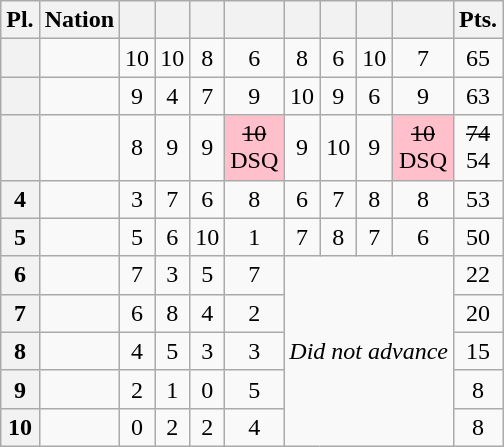<table class="wikitable sortable" style="text-align:center">
<tr>
<th>Pl.</th>
<th>Nation</th>
<th></th>
<th></th>
<th></th>
<th></th>
<th></th>
<th></th>
<th></th>
<th></th>
<th>Pts.</th>
</tr>
<tr>
<th></th>
<td align=left></td>
<td>10</td>
<td>10</td>
<td>8</td>
<td>6</td>
<td>8</td>
<td>6</td>
<td>10</td>
<td>7</td>
<td>65</td>
</tr>
<tr>
<th></th>
<td align=left></td>
<td>9</td>
<td>4</td>
<td>7</td>
<td>9</td>
<td>10</td>
<td>9</td>
<td>6</td>
<td>9</td>
<td>63</td>
</tr>
<tr>
<th></th>
<td align=left></td>
<td>8</td>
<td>9</td>
<td>9</td>
<td bgcolor=pink data-sort-value="0"><s>10</s><br> DSQ</td>
<td>9</td>
<td>10</td>
<td>9</td>
<td bgcolor=pink data-sort-value="0"><s>10</s><br>DSQ</td>
<td data-sort-value="54"><s>74</s><br>54</td>
</tr>
<tr>
<th>4</th>
<td align=left></td>
<td>3</td>
<td>7</td>
<td>6</td>
<td>8</td>
<td>6</td>
<td>7</td>
<td>8</td>
<td>8</td>
<td>53</td>
</tr>
<tr>
<th>5</th>
<td align=left></td>
<td>5</td>
<td>6</td>
<td>10</td>
<td>1</td>
<td>7</td>
<td>8</td>
<td>7</td>
<td>6</td>
<td>50</td>
</tr>
<tr>
<th>6</th>
<td align=left></td>
<td>7</td>
<td>3</td>
<td>5</td>
<td>7</td>
<td colspan="4" rowspan="5"><em>Did not advance</em></td>
<td>22</td>
</tr>
<tr>
<th>7</th>
<td align=left></td>
<td>6</td>
<td>8</td>
<td>4</td>
<td>2</td>
<td>20</td>
</tr>
<tr>
<th>8</th>
<td align=left></td>
<td>4</td>
<td>5</td>
<td>3</td>
<td>3</td>
<td>15</td>
</tr>
<tr>
<th>9</th>
<td align=left></td>
<td>2</td>
<td>1</td>
<td>0</td>
<td>5</td>
<td>8</td>
</tr>
<tr>
<th>10</th>
<td align=left></td>
<td>0</td>
<td>2</td>
<td>2</td>
<td>4</td>
<td>8</td>
</tr>
</table>
